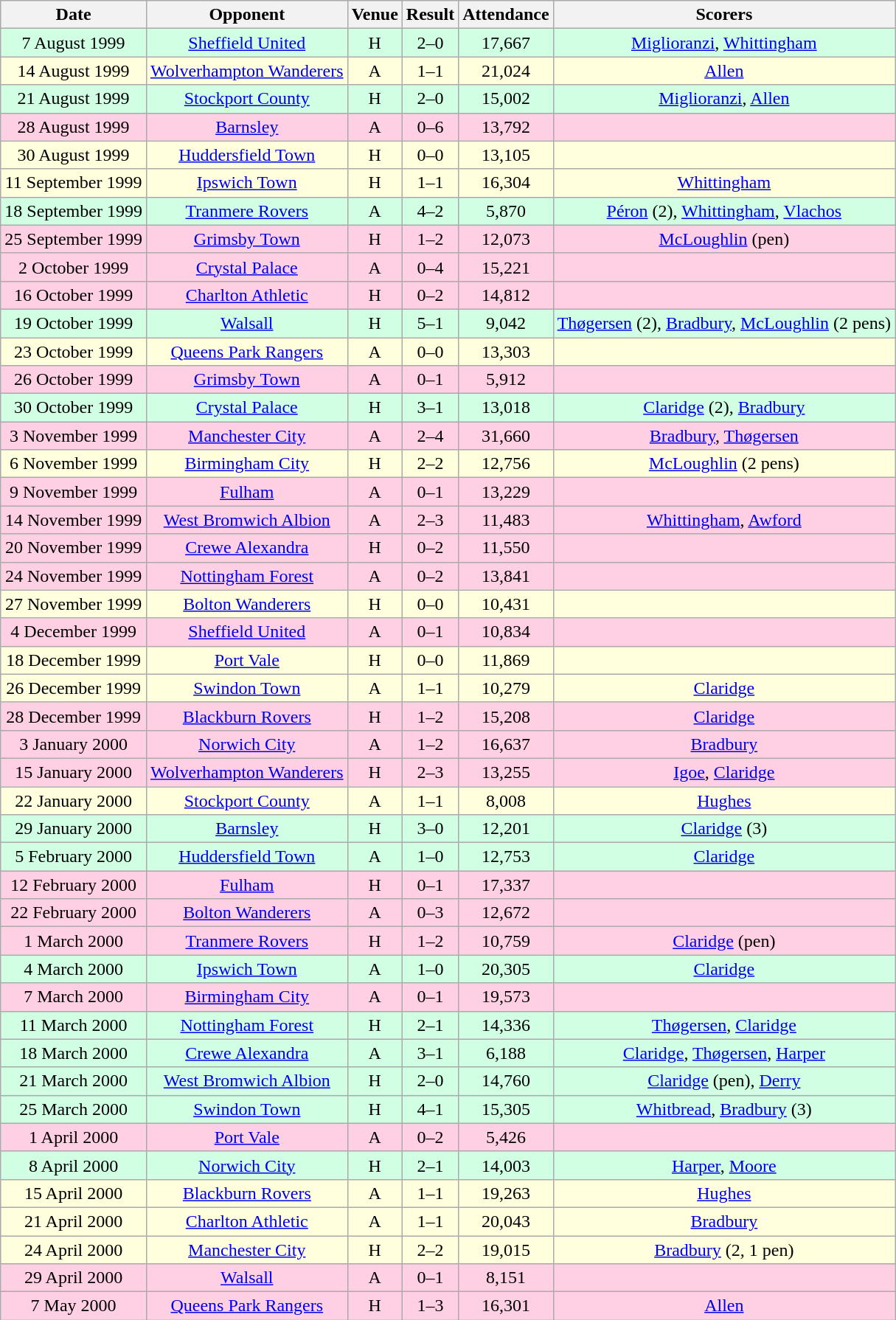<table class="wikitable sortable" style="font-size:100%; text-align:center">
<tr>
<th>Date</th>
<th>Opponent</th>
<th>Venue</th>
<th>Result</th>
<th>Attendance</th>
<th>Scorers</th>
</tr>
<tr style="background-color: #d0ffe3;">
<td>7 August 1999</td>
<td><a href='#'>Sheffield United</a></td>
<td>H</td>
<td>2–0</td>
<td>17,667</td>
<td><a href='#'>Miglioranzi</a>, <a href='#'>Whittingham</a></td>
</tr>
<tr style="background-color: #ffffdd;">
<td>14 August 1999</td>
<td><a href='#'>Wolverhampton Wanderers</a></td>
<td>A</td>
<td>1–1</td>
<td>21,024</td>
<td><a href='#'>Allen</a></td>
</tr>
<tr style="background-color: #d0ffe3;">
<td>21 August 1999</td>
<td><a href='#'>Stockport County</a></td>
<td>H</td>
<td>2–0</td>
<td>15,002</td>
<td><a href='#'>Miglioranzi</a>, <a href='#'>Allen</a></td>
</tr>
<tr style="background-color: #ffd0e3;">
<td>28 August 1999</td>
<td><a href='#'>Barnsley</a></td>
<td>A</td>
<td>0–6</td>
<td>13,792</td>
<td></td>
</tr>
<tr style="background-color: #ffffdd;">
<td>30 August 1999</td>
<td><a href='#'>Huddersfield Town</a></td>
<td>H</td>
<td>0–0</td>
<td>13,105</td>
<td></td>
</tr>
<tr style="background-color: #ffffdd;">
<td>11 September 1999</td>
<td><a href='#'>Ipswich Town</a></td>
<td>H</td>
<td>1–1</td>
<td>16,304</td>
<td><a href='#'>Whittingham</a></td>
</tr>
<tr style="background-color: #d0ffe3;">
<td>18 September 1999</td>
<td><a href='#'>Tranmere Rovers</a></td>
<td>A</td>
<td>4–2</td>
<td>5,870</td>
<td><a href='#'>Péron</a> (2), <a href='#'>Whittingham</a>, <a href='#'>Vlachos</a></td>
</tr>
<tr style="background-color: #ffd0e3;">
<td>25 September 1999</td>
<td><a href='#'>Grimsby Town</a></td>
<td>H</td>
<td>1–2</td>
<td>12,073</td>
<td><a href='#'>McLoughlin</a> (pen)</td>
</tr>
<tr style="background-color: #ffd0e3;">
<td>2 October 1999</td>
<td><a href='#'>Crystal Palace</a></td>
<td>A</td>
<td>0–4</td>
<td>15,221</td>
<td></td>
</tr>
<tr style="background-color: #ffd0e3;">
<td>16 October 1999</td>
<td><a href='#'>Charlton Athletic</a></td>
<td>H</td>
<td>0–2</td>
<td>14,812</td>
<td></td>
</tr>
<tr style="background-color: #d0ffe3;">
<td>19 October 1999</td>
<td><a href='#'>Walsall</a></td>
<td>H</td>
<td>5–1</td>
<td>9,042</td>
<td><a href='#'>Thøgersen</a> (2), <a href='#'>Bradbury</a>, <a href='#'>McLoughlin</a> (2 pens)</td>
</tr>
<tr style="background-color: #ffffdd;">
<td>23 October 1999</td>
<td><a href='#'>Queens Park Rangers</a></td>
<td>A</td>
<td>0–0</td>
<td>13,303</td>
<td></td>
</tr>
<tr style="background-color: #ffd0e3;">
<td>26 October 1999</td>
<td><a href='#'>Grimsby Town</a></td>
<td>A</td>
<td>0–1</td>
<td>5,912</td>
<td></td>
</tr>
<tr style="background-color: #d0ffe3;">
<td>30 October 1999</td>
<td><a href='#'>Crystal Palace</a></td>
<td>H</td>
<td>3–1</td>
<td>13,018</td>
<td><a href='#'>Claridge</a> (2), <a href='#'>Bradbury</a></td>
</tr>
<tr style="background-color: #ffd0e3;">
<td>3 November 1999</td>
<td><a href='#'>Manchester City</a></td>
<td>A</td>
<td>2–4</td>
<td>31,660</td>
<td><a href='#'>Bradbury</a>, <a href='#'>Thøgersen</a></td>
</tr>
<tr style="background-color: #ffffdd;">
<td>6 November 1999</td>
<td><a href='#'>Birmingham City</a></td>
<td>H</td>
<td>2–2</td>
<td>12,756</td>
<td><a href='#'>McLoughlin</a> (2 pens)</td>
</tr>
<tr style="background-color: #ffd0e3;">
<td>9 November 1999</td>
<td><a href='#'>Fulham</a></td>
<td>A</td>
<td>0–1</td>
<td>13,229</td>
<td></td>
</tr>
<tr style="background-color: #ffd0e3;">
<td>14 November 1999</td>
<td><a href='#'>West Bromwich Albion</a></td>
<td>A</td>
<td>2–3</td>
<td>11,483</td>
<td><a href='#'>Whittingham</a>, <a href='#'>Awford</a></td>
</tr>
<tr style="background-color: #ffd0e3;">
<td>20 November 1999</td>
<td><a href='#'>Crewe Alexandra</a></td>
<td>H</td>
<td>0–2</td>
<td>11,550</td>
<td></td>
</tr>
<tr style="background-color: #ffd0e3;">
<td>24 November 1999</td>
<td><a href='#'>Nottingham Forest</a></td>
<td>A</td>
<td>0–2</td>
<td>13,841</td>
<td></td>
</tr>
<tr style="background-color: #ffffdd;">
<td>27 November 1999</td>
<td><a href='#'>Bolton Wanderers</a></td>
<td>H</td>
<td>0–0</td>
<td>10,431</td>
<td></td>
</tr>
<tr style="background-color: #ffd0e3;">
<td>4 December 1999</td>
<td><a href='#'>Sheffield United</a></td>
<td>A</td>
<td>0–1</td>
<td>10,834</td>
<td></td>
</tr>
<tr style="background-color: #ffffdd;">
<td>18 December 1999</td>
<td><a href='#'>Port Vale</a></td>
<td>H</td>
<td>0–0</td>
<td>11,869</td>
<td></td>
</tr>
<tr style="background-color: #ffffdd;">
<td>26 December 1999</td>
<td><a href='#'>Swindon Town</a></td>
<td>A</td>
<td>1–1</td>
<td>10,279</td>
<td><a href='#'>Claridge</a></td>
</tr>
<tr style="background-color: #ffd0e3;">
<td>28 December 1999</td>
<td><a href='#'>Blackburn Rovers</a></td>
<td>H</td>
<td>1–2</td>
<td>15,208</td>
<td><a href='#'>Claridge</a></td>
</tr>
<tr style="background-color: #ffd0e3;">
<td>3 January 2000</td>
<td><a href='#'>Norwich City</a></td>
<td>A</td>
<td>1–2</td>
<td>16,637</td>
<td><a href='#'>Bradbury</a></td>
</tr>
<tr style="background-color: #ffd0e3;">
<td>15 January 2000</td>
<td><a href='#'>Wolverhampton Wanderers</a></td>
<td>H</td>
<td>2–3</td>
<td>13,255</td>
<td><a href='#'>Igoe</a>, <a href='#'>Claridge</a></td>
</tr>
<tr style="background-color: #ffffdd;">
<td>22 January 2000</td>
<td><a href='#'>Stockport County</a></td>
<td>A</td>
<td>1–1</td>
<td>8,008</td>
<td><a href='#'>Hughes</a></td>
</tr>
<tr style="background-color: #d0ffe3;">
<td>29 January 2000</td>
<td><a href='#'>Barnsley</a></td>
<td>H</td>
<td>3–0</td>
<td>12,201</td>
<td><a href='#'>Claridge</a> (3)</td>
</tr>
<tr style="background-color: #d0ffe3;">
<td>5 February 2000</td>
<td><a href='#'>Huddersfield Town</a></td>
<td>A</td>
<td>1–0</td>
<td>12,753</td>
<td><a href='#'>Claridge</a></td>
</tr>
<tr style="background-color: #ffd0e3;">
<td>12 February 2000</td>
<td><a href='#'>Fulham</a></td>
<td>H</td>
<td>0–1</td>
<td>17,337</td>
<td></td>
</tr>
<tr style="background-color: #ffd0e3;">
<td>22 February 2000</td>
<td><a href='#'>Bolton Wanderers</a></td>
<td>A</td>
<td>0–3</td>
<td>12,672</td>
<td></td>
</tr>
<tr style="background-color: #ffd0e3;">
<td>1 March 2000</td>
<td><a href='#'>Tranmere Rovers</a></td>
<td>H</td>
<td>1–2</td>
<td>10,759</td>
<td><a href='#'>Claridge</a> (pen)</td>
</tr>
<tr style="background-color: #d0ffe3;">
<td>4 March 2000</td>
<td><a href='#'>Ipswich Town</a></td>
<td>A</td>
<td>1–0</td>
<td>20,305</td>
<td><a href='#'>Claridge</a></td>
</tr>
<tr style="background-color: #ffd0e3;">
<td>7 March 2000</td>
<td><a href='#'>Birmingham City</a></td>
<td>A</td>
<td>0–1</td>
<td>19,573</td>
<td></td>
</tr>
<tr style="background-color: #d0ffe3;">
<td>11 March 2000</td>
<td><a href='#'>Nottingham Forest</a></td>
<td>H</td>
<td>2–1</td>
<td>14,336</td>
<td><a href='#'>Thøgersen</a>, <a href='#'>Claridge</a></td>
</tr>
<tr style="background-color: #d0ffe3;">
<td>18 March 2000</td>
<td><a href='#'>Crewe Alexandra</a></td>
<td>A</td>
<td>3–1</td>
<td>6,188</td>
<td><a href='#'>Claridge</a>, <a href='#'>Thøgersen</a>, <a href='#'>Harper</a></td>
</tr>
<tr style="background-color: #d0ffe3;">
<td>21 March 2000</td>
<td><a href='#'>West Bromwich Albion</a></td>
<td>H</td>
<td>2–0</td>
<td>14,760</td>
<td><a href='#'>Claridge</a> (pen), <a href='#'>Derry</a></td>
</tr>
<tr style="background-color: #d0ffe3;">
<td>25 March 2000</td>
<td><a href='#'>Swindon Town</a></td>
<td>H</td>
<td>4–1</td>
<td>15,305</td>
<td><a href='#'>Whitbread</a>, <a href='#'>Bradbury</a> (3)</td>
</tr>
<tr style="background-color: #ffd0e3;">
<td>1 April 2000</td>
<td><a href='#'>Port Vale</a></td>
<td>A</td>
<td>0–2</td>
<td>5,426</td>
<td></td>
</tr>
<tr style="background-color: #d0ffe3;">
<td>8 April 2000</td>
<td><a href='#'>Norwich City</a></td>
<td>H</td>
<td>2–1</td>
<td>14,003</td>
<td><a href='#'>Harper</a>, <a href='#'>Moore</a></td>
</tr>
<tr style="background-color: #ffffdd;">
<td>15 April 2000</td>
<td><a href='#'>Blackburn Rovers</a></td>
<td>A</td>
<td>1–1</td>
<td>19,263</td>
<td><a href='#'>Hughes</a></td>
</tr>
<tr style="background-color: #ffffdd;">
<td>21 April 2000</td>
<td><a href='#'>Charlton Athletic</a></td>
<td>A</td>
<td>1–1</td>
<td>20,043</td>
<td><a href='#'>Bradbury</a></td>
</tr>
<tr style="background-color: #ffffdd;">
<td>24 April 2000</td>
<td><a href='#'>Manchester City</a></td>
<td>H</td>
<td>2–2</td>
<td>19,015</td>
<td><a href='#'>Bradbury</a> (2, 1 pen)</td>
</tr>
<tr style="background-color: #ffd0e3;">
<td>29 April 2000</td>
<td><a href='#'>Walsall</a></td>
<td>A</td>
<td>0–1</td>
<td>8,151</td>
<td></td>
</tr>
<tr style="background-color: #ffd0e3;">
<td>7 May 2000</td>
<td><a href='#'>Queens Park Rangers</a></td>
<td>H</td>
<td>1–3</td>
<td>16,301</td>
<td><a href='#'>Allen</a></td>
</tr>
</table>
